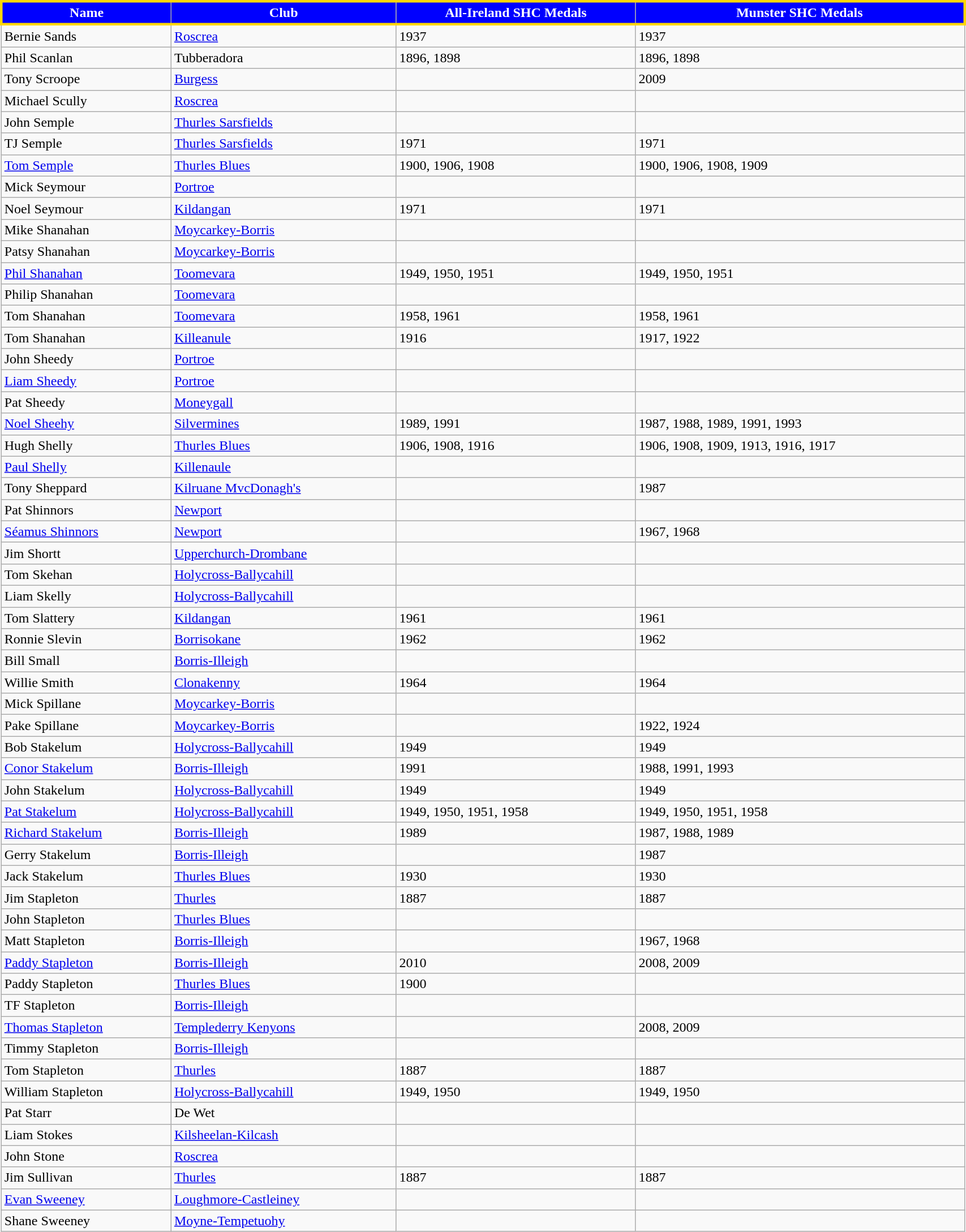<table class="wikitable" width="90%">
<tr style="text-align:center;background:blue;color:white;border:3px solid gold;">
<td><strong>Name</strong></td>
<td><strong>Club</strong></td>
<td><strong>All-Ireland SHC Medals</strong></td>
<td><strong>Munster SHC Medals</strong></td>
</tr>
<tr>
<td>Bernie Sands</td>
<td><a href='#'>Roscrea</a></td>
<td>1937</td>
<td>1937</td>
</tr>
<tr>
<td>Phil Scanlan</td>
<td>Tubberadora</td>
<td>1896, 1898</td>
<td>1896, 1898</td>
</tr>
<tr>
<td>Tony Scroope</td>
<td><a href='#'>Burgess</a></td>
<td></td>
<td>2009</td>
</tr>
<tr>
<td>Michael Scully</td>
<td><a href='#'>Roscrea</a></td>
<td></td>
<td></td>
</tr>
<tr>
<td>John Semple</td>
<td><a href='#'>Thurles Sarsfields</a></td>
<td></td>
<td></td>
</tr>
<tr>
<td>TJ Semple</td>
<td><a href='#'>Thurles Sarsfields</a></td>
<td>1971</td>
<td>1971</td>
</tr>
<tr>
<td><a href='#'>Tom Semple</a></td>
<td><a href='#'>Thurles Blues</a></td>
<td>1900, 1906, 1908</td>
<td>1900, 1906, 1908, 1909</td>
</tr>
<tr>
<td>Mick Seymour</td>
<td><a href='#'>Portroe</a></td>
<td></td>
<td></td>
</tr>
<tr>
<td>Noel Seymour</td>
<td><a href='#'>Kildangan</a></td>
<td>1971</td>
<td>1971</td>
</tr>
<tr>
<td>Mike Shanahan</td>
<td><a href='#'>Moycarkey-Borris</a></td>
<td></td>
<td></td>
</tr>
<tr>
<td>Patsy Shanahan</td>
<td><a href='#'>Moycarkey-Borris</a></td>
<td></td>
<td></td>
</tr>
<tr>
<td><a href='#'>Phil Shanahan</a></td>
<td><a href='#'>Toomevara</a></td>
<td>1949, 1950, 1951</td>
<td>1949, 1950, 1951</td>
</tr>
<tr>
<td>Philip Shanahan</td>
<td><a href='#'>Toomevara</a></td>
<td></td>
<td></td>
</tr>
<tr>
<td>Tom Shanahan</td>
<td><a href='#'>Toomevara</a></td>
<td>1958, 1961</td>
<td>1958, 1961</td>
</tr>
<tr>
<td>Tom Shanahan</td>
<td><a href='#'>Killeanule</a></td>
<td>1916</td>
<td>1917, 1922</td>
</tr>
<tr>
<td>John Sheedy</td>
<td><a href='#'>Portroe</a></td>
<td></td>
<td></td>
</tr>
<tr>
<td><a href='#'>Liam Sheedy</a></td>
<td><a href='#'>Portroe</a></td>
<td></td>
<td></td>
</tr>
<tr>
<td>Pat Sheedy</td>
<td><a href='#'>Moneygall</a></td>
<td></td>
<td></td>
</tr>
<tr>
<td><a href='#'>Noel Sheehy</a></td>
<td><a href='#'>Silvermines</a></td>
<td>1989, 1991</td>
<td>1987, 1988, 1989, 1991, 1993</td>
</tr>
<tr>
<td>Hugh Shelly</td>
<td><a href='#'>Thurles Blues</a></td>
<td>1906, 1908, 1916</td>
<td>1906, 1908, 1909, 1913, 1916, 1917</td>
</tr>
<tr>
<td><a href='#'>Paul Shelly</a></td>
<td><a href='#'>Killenaule</a></td>
<td></td>
<td></td>
</tr>
<tr>
<td>Tony Sheppard</td>
<td><a href='#'>Kilruane MvcDonagh's</a></td>
<td></td>
<td>1987</td>
</tr>
<tr>
<td>Pat Shinnors</td>
<td><a href='#'>Newport</a></td>
<td></td>
<td></td>
</tr>
<tr>
<td><a href='#'>Séamus Shinnors</a></td>
<td><a href='#'>Newport</a></td>
<td></td>
<td>1967, 1968</td>
</tr>
<tr>
<td>Jim Shortt</td>
<td><a href='#'>Upperchurch-Drombane</a></td>
<td></td>
<td></td>
</tr>
<tr>
<td>Tom Skehan</td>
<td><a href='#'>Holycross-Ballycahill</a></td>
<td></td>
<td></td>
</tr>
<tr>
<td>Liam Skelly</td>
<td><a href='#'>Holycross-Ballycahill</a></td>
<td></td>
<td></td>
</tr>
<tr>
<td>Tom Slattery</td>
<td><a href='#'>Kildangan</a></td>
<td>1961</td>
<td>1961</td>
</tr>
<tr>
<td>Ronnie Slevin</td>
<td><a href='#'>Borrisokane</a></td>
<td>1962</td>
<td>1962</td>
</tr>
<tr>
<td>Bill Small</td>
<td><a href='#'>Borris-Illeigh</a></td>
<td></td>
<td></td>
</tr>
<tr>
<td>Willie Smith</td>
<td><a href='#'>Clonakenny</a></td>
<td>1964</td>
<td>1964</td>
</tr>
<tr>
<td>Mick Spillane</td>
<td><a href='#'>Moycarkey-Borris</a></td>
<td></td>
<td></td>
</tr>
<tr>
<td>Pake Spillane</td>
<td><a href='#'>Moycarkey-Borris</a></td>
<td></td>
<td>1922, 1924</td>
</tr>
<tr>
<td>Bob Stakelum</td>
<td><a href='#'>Holycross-Ballycahill</a></td>
<td>1949</td>
<td>1949</td>
</tr>
<tr>
<td><a href='#'>Conor Stakelum</a></td>
<td><a href='#'>Borris-Illeigh</a></td>
<td>1991</td>
<td>1988, 1991, 1993</td>
</tr>
<tr>
<td>John Stakelum</td>
<td><a href='#'>Holycross-Ballycahill</a></td>
<td>1949</td>
<td>1949</td>
</tr>
<tr>
<td><a href='#'>Pat Stakelum</a></td>
<td><a href='#'>Holycross-Ballycahill</a></td>
<td>1949, 1950, 1951, 1958</td>
<td>1949, 1950, 1951, 1958</td>
</tr>
<tr>
<td><a href='#'>Richard Stakelum</a></td>
<td><a href='#'>Borris-Illeigh</a></td>
<td>1989</td>
<td>1987, 1988, 1989</td>
</tr>
<tr>
<td>Gerry Stakelum</td>
<td><a href='#'>Borris-Illeigh</a></td>
<td></td>
<td>1987</td>
</tr>
<tr>
<td>Jack Stakelum</td>
<td><a href='#'>Thurles Blues</a></td>
<td>1930</td>
<td>1930</td>
</tr>
<tr>
<td>Jim Stapleton</td>
<td><a href='#'>Thurles</a></td>
<td>1887</td>
<td>1887</td>
</tr>
<tr>
<td>John Stapleton</td>
<td><a href='#'>Thurles Blues</a></td>
<td></td>
<td></td>
</tr>
<tr>
<td>Matt Stapleton</td>
<td><a href='#'>Borris-Illeigh</a></td>
<td></td>
<td>1967, 1968</td>
</tr>
<tr>
<td><a href='#'>Paddy Stapleton</a></td>
<td><a href='#'>Borris-Illeigh</a></td>
<td>2010</td>
<td>2008, 2009</td>
</tr>
<tr>
<td>Paddy Stapleton</td>
<td><a href='#'>Thurles Blues</a></td>
<td>1900</td>
</tr>
<tr>
<td>TF Stapleton</td>
<td><a href='#'>Borris-Illeigh</a></td>
<td></td>
<td></td>
</tr>
<tr>
<td><a href='#'>Thomas Stapleton</a></td>
<td><a href='#'>Templederry Kenyons</a></td>
<td></td>
<td>2008, 2009</td>
</tr>
<tr>
<td>Timmy Stapleton</td>
<td><a href='#'>Borris-Illeigh</a></td>
<td></td>
<td></td>
</tr>
<tr>
<td>Tom Stapleton</td>
<td><a href='#'>Thurles</a></td>
<td>1887</td>
<td>1887</td>
</tr>
<tr>
<td>William Stapleton</td>
<td><a href='#'>Holycross-Ballycahill</a></td>
<td>1949, 1950</td>
<td>1949, 1950</td>
</tr>
<tr>
<td>Pat Starr</td>
<td>De Wet</td>
<td></td>
<td></td>
</tr>
<tr>
<td>Liam Stokes</td>
<td><a href='#'>Kilsheelan-Kilcash</a></td>
<td></td>
<td></td>
</tr>
<tr>
<td>John Stone</td>
<td><a href='#'>Roscrea</a></td>
<td></td>
<td></td>
</tr>
<tr>
<td>Jim Sullivan</td>
<td><a href='#'>Thurles</a></td>
<td>1887</td>
<td>1887</td>
</tr>
<tr>
<td><a href='#'>Evan Sweeney</a></td>
<td><a href='#'>Loughmore-Castleiney</a></td>
<td></td>
<td></td>
</tr>
<tr>
<td>Shane Sweeney</td>
<td><a href='#'>Moyne-Tempetuohy</a></td>
<td></td>
<td></td>
</tr>
</table>
